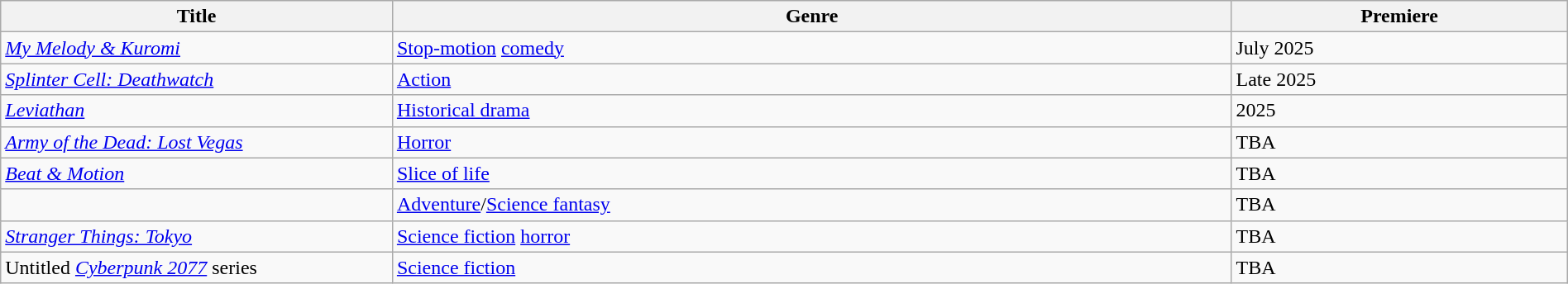<table class="wikitable sortable" style="width:100%;">
<tr>
<th scope="col" style="width:25%;">Title</th>
<th>Genre</th>
<th>Premiere</th>
</tr>
<tr>
<td><em><a href='#'>My Melody & Kuromi</a></em></td>
<td><a href='#'>Stop-motion</a> <a href='#'>comedy</a></td>
<td>July 2025</td>
</tr>
<tr>
<td><em><a href='#'>Splinter Cell: Deathwatch</a></em></td>
<td><a href='#'>Action</a></td>
<td>Late 2025</td>
</tr>
<tr>
<td><em><a href='#'>Leviathan</a></em></td>
<td><a href='#'>Historical drama</a></td>
<td>2025</td>
</tr>
<tr>
<td><em><a href='#'>Army of the Dead: Lost Vegas</a></em></td>
<td><a href='#'>Horror</a></td>
<td>TBA</td>
</tr>
<tr>
<td><em><a href='#'>Beat & Motion</a></em></td>
<td><a href='#'>Slice of life</a></td>
<td>TBA</td>
</tr>
<tr>
<td><em></em></td>
<td><a href='#'>Adventure</a>/<a href='#'>Science fantasy</a></td>
<td>TBA</td>
</tr>
<tr>
<td><em><a href='#'>Stranger Things: Tokyo</a></em></td>
<td><a href='#'>Science fiction</a> <a href='#'>horror</a></td>
<td>TBA</td>
</tr>
<tr>
<td>Untitled <em><a href='#'>Cyberpunk 2077</a></em> series</td>
<td><a href='#'>Science fiction</a></td>
<td>TBA</td>
</tr>
</table>
